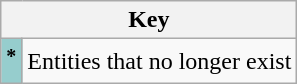<table class="wikitable">
<tr>
<th scope="row" colspan="2">Key</th>
</tr>
<tr>
<th scope="row" style="background-color: #96CDCD"><sup>*</sup></th>
<td>Entities that no longer exist</td>
</tr>
</table>
